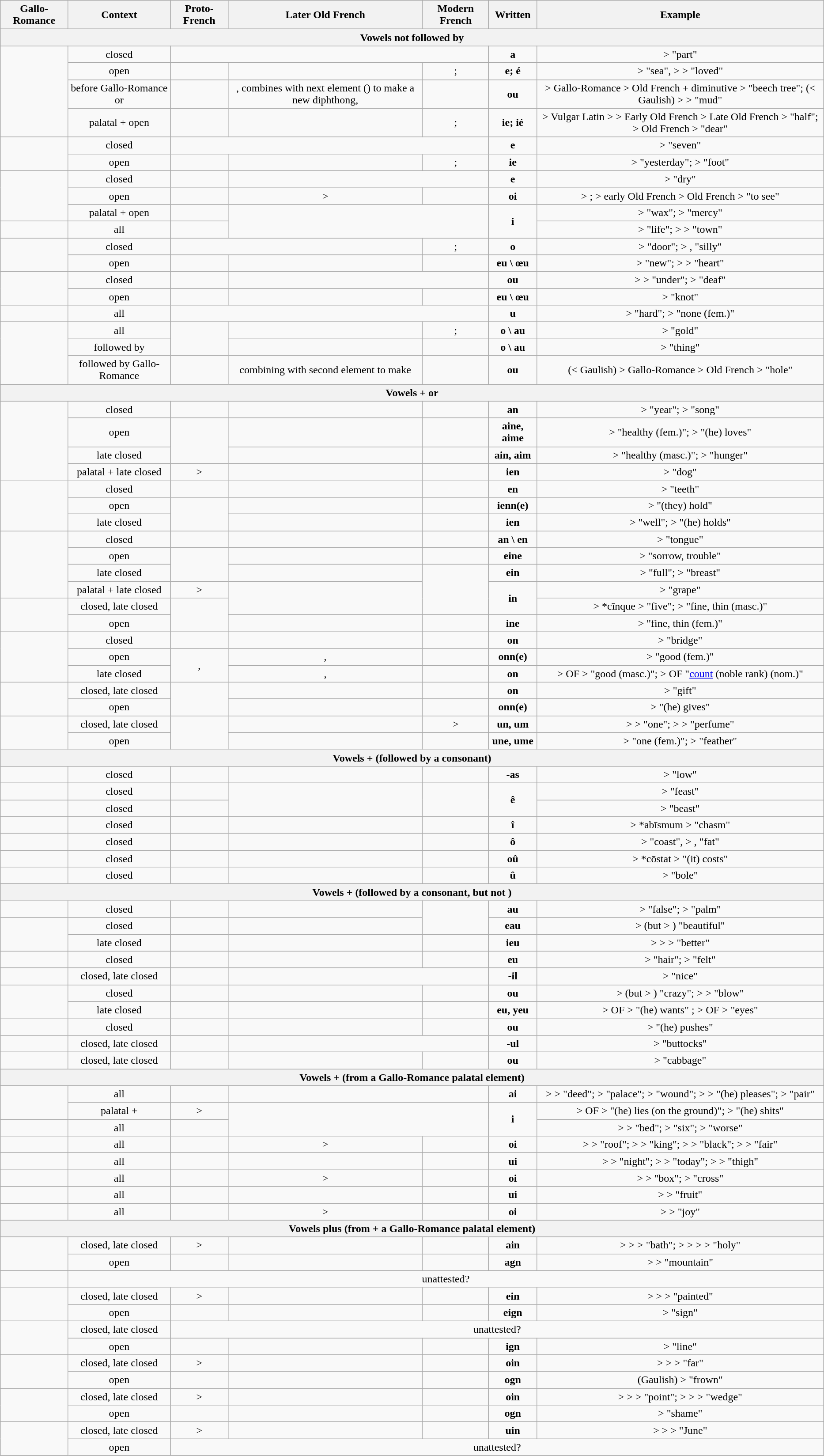<table class="wikitable" style="margin: 10px; text-align: center;">
<tr>
<th>Gallo-Romance</th>
<th>Context </th>
<th>Proto-French</th>
<th>Later Old French</th>
<th>Modern French</th>
<th><strong>Written</strong></th>
<th>Example</th>
</tr>
<tr>
<th colspan="7">Vowels not followed by </th>
</tr>
<tr>
<td rowspan="4"></td>
<td>closed</td>
<td colspan="3"></td>
<td><strong>a</strong></td>
<td> >   "part"</td>
</tr>
<tr>
<td>open</td>
<td></td>
<td></td>
<td>; </td>
<td><strong>e; é</strong></td>
<td> >   "sea",  >  >   "loved"</td>
</tr>
<tr>
<td>before Gallo-Romance  or </td>
<td></td>
<td>, combines with next element () to make a new diphthong, </td>
<td></td>
<td><strong>ou</strong></td>
<td> > Gallo-Romance  > Old French   + diminutive  >   "beech tree";  (< Gaulish) >  >   "mud"</td>
</tr>
<tr>
<td>palatal + open</td>
<td></td>
<td></td>
<td>; </td>
<td><strong>ie;  ié</strong></td>
<td> > Vulgar Latin  >  > Early Old French  > Late Old French  >   "half";  > Old French   >   "dear"</td>
</tr>
<tr>
<td rowspan="2"></td>
<td>closed</td>
<td colspan="3"></td>
<td><strong>e</strong></td>
<td> >   "seven"</td>
</tr>
<tr>
<td>open</td>
<td></td>
<td></td>
<td>; </td>
<td><strong>ie</strong></td>
<td> >   "yesterday";  >   "foot"</td>
</tr>
<tr>
<td rowspan="3"></td>
<td>closed</td>
<td></td>
<td colspan="2"></td>
<td><strong>e</strong></td>
<td> >   "dry"</td>
</tr>
<tr>
<td>open</td>
<td></td>
<td> > </td>
<td></td>
<td><strong>oi</strong></td>
<td> >  ;  > early Old French   > Old French   >   "to see"</td>
</tr>
<tr>
<td>palatal + open</td>
<td></td>
<td colspan="2" rowspan="2"></td>
<td rowspan="2"><strong>i</strong></td>
<td> >   "wax";  >   "mercy"</td>
</tr>
<tr>
<td></td>
<td>all</td>
<td></td>
<td> >   "life";  >  >  "town"</td>
</tr>
<tr>
<td rowspan="2"></td>
<td>closed</td>
<td colspan="2"></td>
<td>; </td>
<td><strong>o</strong></td>
<td> >   "door";  >  ,  "silly"</td>
</tr>
<tr>
<td>open</td>
<td></td>
<td></td>
<td> </td>
<td><strong>eu \ œu</strong></td>
<td> >   "new";  >  >   "heart"</td>
</tr>
<tr>
<td rowspan="2"></td>
<td>closed</td>
<td></td>
<td colspan="2"></td>
<td><strong>ou</strong></td>
<td> >  >   "under";  >   "deaf"</td>
</tr>
<tr>
<td>open</td>
<td></td>
<td></td>
<td> </td>
<td><strong>eu \ œu</strong></td>
<td> >   "knot"</td>
</tr>
<tr>
<td></td>
<td>all</td>
<td colspan="3"></td>
<td><strong>u</strong></td>
<td> >   "hard";  >   "none (fem.)"</td>
</tr>
<tr>
<td rowspan="3"></td>
<td>all</td>
<td rowspan="2"></td>
<td></td>
<td>; </td>
<td><strong>o \ au</strong></td>
<td> >   "gold"</td>
</tr>
<tr>
<td>followed by </td>
<td></td>
<td></td>
<td><strong>o \ au</strong></td>
<td> >   "thing"</td>
</tr>
<tr>
<td>followed by Gallo-Romance </td>
<td></td>
<td>combining with second element to make </td>
<td></td>
<td><strong>ou</strong></td>
<td> (< Gaulish) > Gallo-Romance  > Old French  >   "hole"</td>
</tr>
<tr>
<th colspan="7">Vowels +  or </th>
</tr>
<tr>
<td rowspan="4"></td>
<td>closed</td>
<td></td>
<td></td>
<td> </td>
<td><strong>an</strong></td>
<td> >   "year";  >   "song"</td>
</tr>
<tr>
<td>open</td>
<td rowspan="2"></td>
<td></td>
<td></td>
<td><strong>aine, aime</strong></td>
<td> >   "healthy (fem.)";  >   "(he) loves"</td>
</tr>
<tr>
<td>late closed</td>
<td></td>
<td> </td>
<td><strong>ain, aim</strong></td>
<td> >   "healthy (masc.)";  >   "hunger"</td>
</tr>
<tr>
<td>palatal + late closed</td>
<td> > </td>
<td></td>
<td> </td>
<td><strong>ien</strong></td>
<td> >   "dog"</td>
</tr>
<tr>
<td rowspan="3"></td>
<td>closed</td>
<td></td>
<td></td>
<td> </td>
<td><strong>en</strong></td>
<td> >   "teeth"</td>
</tr>
<tr>
<td>open</td>
<td rowspan="2"></td>
<td></td>
<td></td>
<td><strong>ienn(e)</strong></td>
<td> >   "(they) hold"</td>
</tr>
<tr>
<td>late closed</td>
<td></td>
<td> </td>
<td><strong>ien</strong></td>
<td> >   "well";  >   "(he) holds"</td>
</tr>
<tr>
<td rowspan="4"></td>
<td>closed</td>
<td></td>
<td></td>
<td> </td>
<td><strong>an \ en</strong></td>
<td> >   "tongue" </td>
</tr>
<tr>
<td>open</td>
<td rowspan="2"></td>
<td></td>
<td></td>
<td><strong>eine</strong></td>
<td> >   "sorrow, trouble"</td>
</tr>
<tr>
<td>late closed</td>
<td></td>
<td rowspan="3"> </td>
<td><strong>ein</strong></td>
<td> >   "full";  >   "breast"</td>
</tr>
<tr>
<td>palatal + late closed</td>
<td> > </td>
<td rowspan="2"></td>
<td rowspan="2"><strong>in</strong></td>
<td> >   "grape"</td>
</tr>
<tr>
<td rowspan="2"></td>
<td>closed, late closed</td>
<td rowspan="2"></td>
<td> > *cīnque >   "five";  >   "fine, thin (masc.)"</td>
</tr>
<tr>
<td>open</td>
<td></td>
<td></td>
<td><strong>ine</strong></td>
<td> >   "fine, thin (fem.)"</td>
</tr>
<tr>
<td rowspan="3"></td>
<td>closed</td>
<td></td>
<td></td>
<td> </td>
<td><strong>on</strong></td>
<td> >   "bridge"</td>
</tr>
<tr>
<td>open</td>
<td rowspan="2">, </td>
<td>, </td>
<td></td>
<td><strong>onn(e)</strong></td>
<td> >   "good (fem.)"</td>
</tr>
<tr>
<td>late closed</td>
<td>, </td>
<td> </td>
<td><strong>on</strong></td>
<td> > OF  >   "good (masc.)";  > OF  "<a href='#'>count</a> (noble rank) (nom.)"</td>
</tr>
<tr>
<td rowspan="2"></td>
<td>closed, late closed</td>
<td rowspan="2"></td>
<td></td>
<td> </td>
<td><strong>on</strong></td>
<td> >   "gift"</td>
</tr>
<tr>
<td>open</td>
<td></td>
<td></td>
<td><strong>onn(e)</strong></td>
<td> >   "(he) gives"</td>
</tr>
<tr>
<td rowspan="2"></td>
<td>closed, late closed</td>
<td rowspan="2"></td>
<td></td>
<td> >  </td>
<td><strong>un, um</strong></td>
<td> >   >  "one";  >   >  "perfume"</td>
</tr>
<tr>
<td>open</td>
<td></td>
<td></td>
<td><strong>une, ume</strong></td>
<td> >   "one (fem.)";  >   "feather"</td>
</tr>
<tr>
<th colspan="7">Vowels +  (followed by a consonant)</th>
</tr>
<tr>
<td></td>
<td>closed</td>
<td></td>
<td></td>
<td> </td>
<td><strong>-as</strong></td>
<td> >   "low"</td>
</tr>
<tr>
<td></td>
<td>closed</td>
<td></td>
<td rowspan="2"></td>
<td rowspan="2"></td>
<td rowspan="2"><strong>ê</strong></td>
<td> >   "feast"</td>
</tr>
<tr>
<td></td>
<td>closed</td>
<td></td>
<td> >   "beast"</td>
</tr>
<tr>
<td></td>
<td>closed</td>
<td></td>
<td></td>
<td></td>
<td><strong>î</strong></td>
<td> > *abīsmum >   "chasm"</td>
</tr>
<tr>
<td></td>
<td>closed</td>
<td></td>
<td></td>
<td></td>
<td><strong>ô</strong></td>
<td> >   "coast",  >  ,  "fat"</td>
</tr>
<tr>
<td></td>
<td>closed</td>
<td></td>
<td></td>
<td></td>
<td><strong>oû</strong></td>
<td> > *cōstat >   "(it) costs"</td>
</tr>
<tr>
<td></td>
<td>closed</td>
<td></td>
<td></td>
<td></td>
<td><strong>û</strong></td>
<td> >   "bole"</td>
</tr>
<tr>
<th colspan="7">Vowels +  (followed by a consonant, but not )</th>
</tr>
<tr>
<td></td>
<td>closed</td>
<td></td>
<td></td>
<td rowspan="2"></td>
<td><strong>au</strong></td>
<td> >   "false";  >   "palm"</td>
</tr>
<tr>
<td rowspan="2"></td>
<td>closed</td>
<td></td>
<td></td>
<td><strong>eau</strong></td>
<td> >   (but  >  ) "beautiful"</td>
</tr>
<tr>
<td>late closed</td>
<td></td>
<td></td>
<td> </td>
<td><strong>ieu</strong></td>
<td> >  >  >   "better"</td>
</tr>
<tr>
<td></td>
<td>closed</td>
<td></td>
<td></td>
<td> </td>
<td><strong>eu</strong></td>
<td> >   "hair";  >   "felt"</td>
</tr>
<tr>
<td></td>
<td>closed, late closed</td>
<td></td>
<td colspan="2"></td>
<td><strong>-il</strong></td>
<td> >   "nice"</td>
</tr>
<tr>
<td rowspan="2"></td>
<td>closed</td>
<td></td>
<td></td>
<td></td>
<td><strong>ou</strong></td>
<td> >  (but  >  ) "crazy";  >  >   "blow"</td>
</tr>
<tr>
<td>late closed</td>
<td></td>
<td></td>
<td> </td>
<td><strong>eu, yeu</strong></td>
<td> > OF  >  "(he) wants" ;  > OF  >  "eyes" </td>
</tr>
<tr>
<td></td>
<td>closed</td>
<td></td>
<td></td>
<td></td>
<td><strong>ou</strong></td>
<td> >   "(he) pushes"</td>
</tr>
<tr>
<td></td>
<td>closed, late closed</td>
<td></td>
<td colspan="2"></td>
<td><strong>-ul</strong></td>
<td> >   "buttocks"</td>
</tr>
<tr>
<td></td>
<td>closed, late closed</td>
<td></td>
<td></td>
<td></td>
<td><strong>ou</strong></td>
<td> >   "cabbage"</td>
</tr>
<tr>
<th colspan="7">Vowels +  (from a Gallo-Romance palatal element)</th>
</tr>
<tr>
<td rowspan="2"></td>
<td>all</td>
<td></td>
<td colspan="2"></td>
<td><strong>ai</strong></td>
<td> >  >   "deed";  >   "palace";  >   "wound";  >  >   "(he) pleases";  >   "pair"</td>
</tr>
<tr>
<td>palatal +</td>
<td> > </td>
<td colspan="2" rowspan="2"></td>
<td rowspan="2"><strong>i</strong></td>
<td> > OF  >   "(he) lies (on the ground)";  >   "(he) shits"</td>
</tr>
<tr>
<td></td>
<td>all</td>
<td></td>
<td> >  >   "bed";  >   "six";  >   "worse"</td>
</tr>
<tr>
<td></td>
<td>all</td>
<td></td>
<td> > </td>
<td></td>
<td><strong>oi</strong></td>
<td> >  >   "roof";  >  >   "king";  >  >   "black";  >  >   "fair"</td>
</tr>
<tr>
<td></td>
<td>all</td>
<td></td>
<td></td>
<td></td>
<td><strong>ui</strong></td>
<td> >  >   "night";  >  >   "today";  >  >   "thigh"</td>
</tr>
<tr>
<td></td>
<td>all</td>
<td></td>
<td> > </td>
<td></td>
<td><strong>oi</strong></td>
<td> >  >   "box";  >   "cross"</td>
</tr>
<tr>
<td></td>
<td>all</td>
<td></td>
<td></td>
<td></td>
<td><strong>ui</strong></td>
<td> >  >   "fruit"</td>
</tr>
<tr>
<td></td>
<td>all</td>
<td></td>
<td> > </td>
<td></td>
<td><strong>oi</strong></td>
<td> >  >   "joy"</td>
</tr>
<tr>
<th colspan="7">Vowels plus  (from  + a Gallo-Romance palatal element)</th>
</tr>
<tr t>
<td rowspan="2"></td>
<td>closed, late closed</td>
<td> > </td>
<td></td>
<td> </td>
<td><strong>ain</strong></td>
<td> >  >  >   "bath"; >  >  >  >   "holy"</td>
</tr>
<tr>
<td>open</td>
<td></td>
<td></td>
<td></td>
<td><strong>agn</strong></td>
<td> >  >   "mountain"</td>
</tr>
<tr>
<td></td>
<td colspan="6">unattested?</td>
</tr>
<tr>
<td rowspan="2"></td>
<td>closed, late closed</td>
<td> > </td>
<td></td>
<td> </td>
<td><strong>ein</strong></td>
<td> >  >  >   "painted"</td>
</tr>
<tr>
<td>open</td>
<td></td>
<td></td>
<td></td>
<td><strong>eign</strong></td>
<td> >   "sign"</td>
</tr>
<tr>
<td rowspan="2"></td>
<td>closed, late closed</td>
<td colspan="5">unattested?</td>
</tr>
<tr>
<td>open</td>
<td></td>
<td></td>
<td></td>
<td><strong>ign</strong></td>
<td> >   "line"</td>
</tr>
<tr>
<td rowspan="2"></td>
<td>closed, late closed</td>
<td> > </td>
<td></td>
<td> </td>
<td><strong>oin</strong></td>
<td> >  >  >   "far"</td>
</tr>
<tr>
<td>open</td>
<td></td>
<td></td>
<td></td>
<td><strong>ogn</strong></td>
<td> (Gaulish) >   "frown"</td>
</tr>
<tr>
<td rowspan="2"></td>
<td>closed, late closed</td>
<td> > </td>
<td></td>
<td> </td>
<td><strong>oin</strong></td>
<td> >  >  >   "point";  >  >  >   "wedge"</td>
</tr>
<tr>
<td>open</td>
<td></td>
<td></td>
<td></td>
<td><strong>ogn</strong></td>
<td> >   "shame"</td>
</tr>
<tr>
<td rowspan="2"></td>
<td>closed, late closed</td>
<td> > </td>
<td></td>
<td> </td>
<td><strong>uin</strong></td>
<td> >  >  >   "June"</td>
</tr>
<tr>
<td>open</td>
<td colspan="5">unattested?</td>
</tr>
</table>
